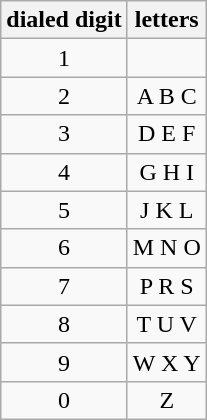<table align=right class="wikitable" style="text-align: center; ">
<tr>
<th>dialed digit</th>
<th>letters</th>
</tr>
<tr>
<td>1</td>
<td></td>
</tr>
<tr>
<td>2</td>
<td>A B C</td>
</tr>
<tr>
<td>3</td>
<td>D E F</td>
</tr>
<tr>
<td>4</td>
<td>G H I</td>
</tr>
<tr>
<td>5</td>
<td>J K L</td>
</tr>
<tr>
<td>6</td>
<td>M N O</td>
</tr>
<tr>
<td>7</td>
<td>P R S</td>
</tr>
<tr>
<td>8</td>
<td>T U V</td>
</tr>
<tr>
<td>9</td>
<td>W X Y</td>
</tr>
<tr>
<td>0</td>
<td>Z</td>
</tr>
</table>
